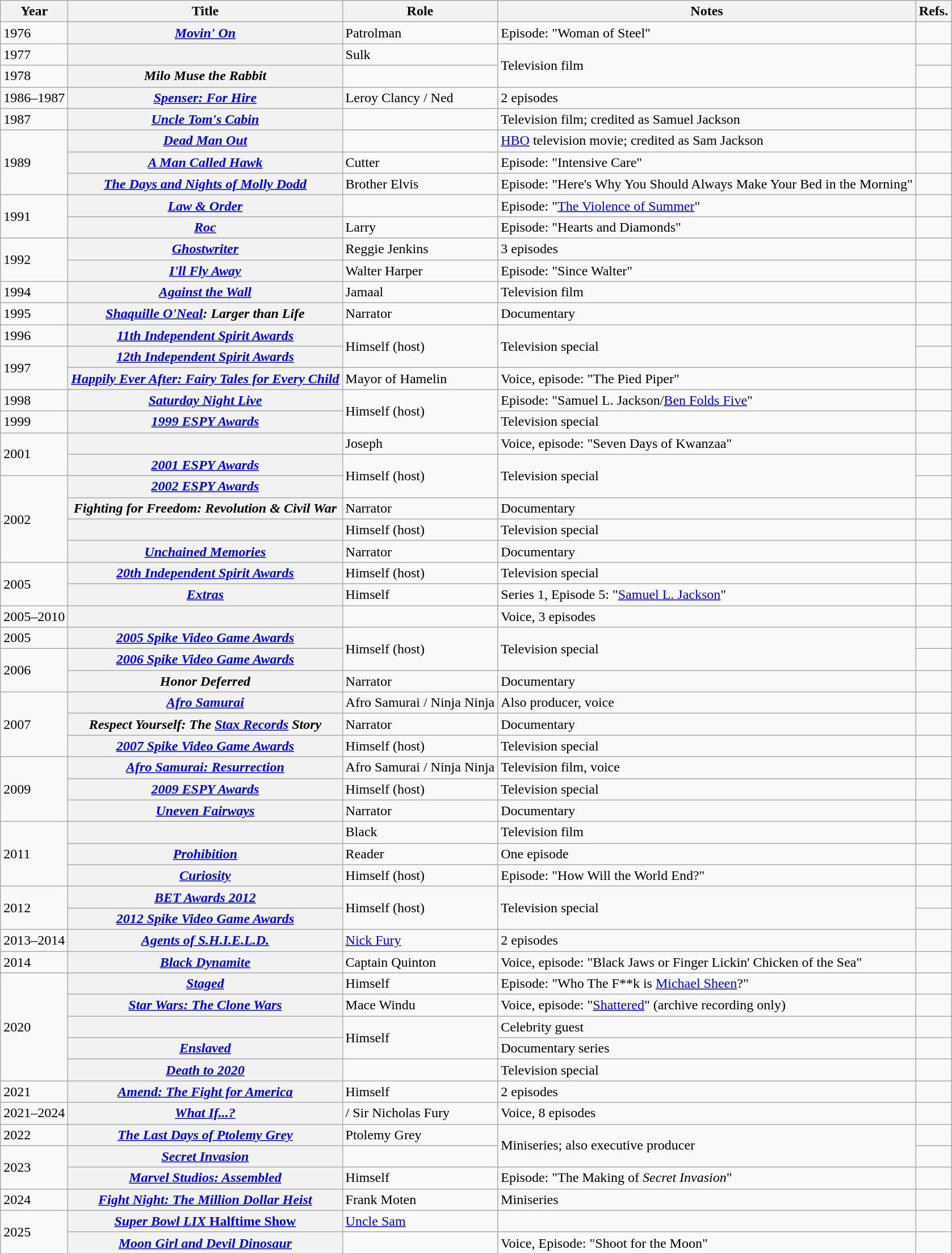<table class="wikitable sortable plainrowheaders unsortable">
<tr>
<th scope="col">Year</th>
<th scope="col">Title</th>
<th scope="col">Role</th>
<th scope="col" class="unsortable">Notes</th>
<th scope="col" class="unsortable">Refs.</th>
</tr>
<tr>
<td>1976</td>
<th scope="row"><em><a href='#'>Movin' On</a></em></th>
<td>Patrolman</td>
<td>Episode: "Woman of Steel"</td>
<td style="text-align:center;"></td>
</tr>
<tr>
<td>1977</td>
<th scope="row"></th>
<td>Sulk</td>
<td rowspan="2">Television film</td>
<td style="text-align:center;"></td>
</tr>
<tr>
<td>1978</td>
<th scope="row"><em>Milo Muse the Rabbit</em></th>
<td></td>
<td style="text-align:center;"></td>
</tr>
<tr>
<td>1986–1987</td>
<th scope="row"><em><a href='#'>Spenser: For Hire</a></em></th>
<td>Leroy Clancy / Ned</td>
<td>2 episodes</td>
<td style="text-align:center;"></td>
</tr>
<tr>
<td>1987</td>
<th scope="row"><em><a href='#'>Uncle Tom's Cabin</a></em></th>
<td></td>
<td>Television film; credited as Samuel Jackson</td>
<td style="text-align:center;"></td>
</tr>
<tr>
<td rowspan=3>1989</td>
<th scope="row"><em><a href='#'>Dead Man Out</a></em></th>
<td></td>
<td><a href='#'>HBO</a> television movie; credited as Sam Jackson</td>
<td style="text-align:center;"></td>
</tr>
<tr>
<th scope="row"><em><a href='#'>A Man Called Hawk</a></em></th>
<td>Cutter</td>
<td>Episode: "Intensive Care"</td>
<td style="text-align:center;"></td>
</tr>
<tr>
<th scope="row"><em><a href='#'>The Days and Nights of Molly Dodd</a></em></th>
<td>Brother Elvis</td>
<td>Episode: "Here's Why You Should Always Make Your Bed in the Morning"</td>
<td style="text-align:center;"></td>
</tr>
<tr>
<td rowspan=2>1991</td>
<th scope="row"><em><a href='#'>Law & Order</a></em></th>
<td></td>
<td>Episode: "<a href='#'>The Violence of Summer</a>"</td>
<td style="text-align:center;"></td>
</tr>
<tr>
<th scope="row"><em><a href='#'>Roc</a></em></th>
<td>Larry</td>
<td>Episode: "Hearts and Diamonds"</td>
<td style="text-align:center;"></td>
</tr>
<tr>
<td rowspan=2>1992</td>
<th scope="row"><em><a href='#'>Ghostwriter</a></em></th>
<td>Reggie Jenkins</td>
<td>3 episodes</td>
<td style="text-align:center;"></td>
</tr>
<tr>
<th scope="row"><em><a href='#'>I'll Fly Away</a></em></th>
<td>Walter Harper</td>
<td>Episode: "Since Walter"</td>
<td style="text-align:center;"></td>
</tr>
<tr>
<td>1994</td>
<th scope="row"><em><a href='#'>Against the Wall</a></em></th>
<td>Jamaal</td>
<td>Television film</td>
<td style="text-align:center;"></td>
</tr>
<tr>
<td>1995</td>
<th scope="row"><em><a href='#'>Shaquille O'Neal</a>: Larger than Life</em></th>
<td>Narrator</td>
<td>Documentary</td>
<td style="text-align:center;"></td>
</tr>
<tr>
<td>1996</td>
<th scope="row"><em><a href='#'>11th Independent Spirit Awards</a></em></th>
<td rowspan="2">Himself (host)</td>
<td rowspan="2">Television special</td>
<td style="text-align:center;"></td>
</tr>
<tr>
<td rowspan="2">1997</td>
<th scope="row"><em><a href='#'>12th Independent Spirit Awards</a></em></th>
<td style="text-align:center;"></td>
</tr>
<tr>
<th scope="row"><em><a href='#'>Happily Ever After: Fairy Tales for Every Child</a></em></th>
<td>Mayor of Hamelin</td>
<td>Voice, episode: "The Pied Piper"</td>
<td style="text-align:center;"></td>
</tr>
<tr>
<td>1998</td>
<th scope="row"><em><a href='#'>Saturday Night Live</a></em></th>
<td rowspan="2">Himself (host)</td>
<td>Episode: "Samuel L. Jackson/<a href='#'>Ben Folds Five</a>"</td>
<td style="text-align:center;"></td>
</tr>
<tr>
<td>1999</td>
<th scope="row"><em><a href='#'>1999 ESPY Awards</a></em></th>
<td>Television special</td>
<td style="text-align:center;"></td>
</tr>
<tr>
<td rowspan="2">2001</td>
<th scope="row"></th>
<td>Joseph</td>
<td>Voice, episode: "Seven Days of Kwanzaa"</td>
<td style="text-align:center;"></td>
</tr>
<tr>
<th scope="row"><em><a href='#'>2001 ESPY Awards</a></em></th>
<td rowspan="2">Himself (host)</td>
<td rowspan="2">Television special</td>
<td style="text-align:center;"></td>
</tr>
<tr>
<td rowspan="4">2002</td>
<th scope="row"><em><a href='#'>2002 ESPY Awards</a></em></th>
<td style="text-align:center;"></td>
</tr>
<tr>
<th scope="row"><em>Fighting for Freedom: Revolution & Civil War</em></th>
<td>Narrator</td>
<td>Documentary</td>
<td style="text-align:center;"></td>
</tr>
<tr>
<th scope="row"></th>
<td>Himself (host)</td>
<td>Television special</td>
<td style="text-align:center;"></td>
</tr>
<tr>
<th scope="row"><em><a href='#'>Unchained Memories</a></em></th>
<td>Narrator</td>
<td>Documentary</td>
<td style="text-align:center;"></td>
</tr>
<tr>
<td rowspan="2">2005</td>
<th scope="row"><em><a href='#'>20th Independent Spirit Awards</a></em></th>
<td>Himself (host)</td>
<td>Television special</td>
<td style="text-align:center;"></td>
</tr>
<tr>
<th scope="row"><em><a href='#'>Extras</a></em></th>
<td>Himself</td>
<td>Series 1, Episode 5: "<a href='#'>Samuel L. Jackson</a>"</td>
<td></td>
</tr>
<tr>
<td>2005–2010</td>
<th scope="row"></th>
<td></td>
<td>Voice, 3 episodes</td>
<td style="text-align:center;"></td>
</tr>
<tr>
<td>2005</td>
<th scope="row"><em><a href='#'>2005 Spike Video Game Awards</a></em></th>
<td rowspan="2">Himself (host)</td>
<td rowspan="2">Television special</td>
<td style="text-align:center;"></td>
</tr>
<tr>
<td rowspan="2">2006</td>
<th scope="row"><em><a href='#'>2006 Spike Video Game Awards</a></em></th>
<td style="text-align:center;"></td>
</tr>
<tr>
<th scope="row"><em>Honor Deferred</em></th>
<td>Narrator</td>
<td>Documentary</td>
<td style="text-align:center;"></td>
</tr>
<tr>
<td rowspan=3>2007</td>
<th scope="row"><em><a href='#'>Afro Samurai</a></em></th>
<td>Afro Samurai / Ninja Ninja</td>
<td>Also producer, voice</td>
<td style="text-align:center;"></td>
</tr>
<tr>
<th scope="row"><em>Respect Yourself: The <a href='#'>Stax Records</a> Story</em></th>
<td>Narrator</td>
<td>Documentary</td>
<td style="text-align:center;"></td>
</tr>
<tr>
<th scope="row"><em><a href='#'>2007 Spike Video Game Awards</a></em></th>
<td>Himself (host)</td>
<td>Television special</td>
<td style="text-align:center;"></td>
</tr>
<tr>
<td rowspan=3>2009</td>
<th scope="row"><em><a href='#'>Afro Samurai: Resurrection</a></em></th>
<td>Afro Samurai / Ninja Ninja</td>
<td>Television film, voice</td>
<td style="text-align:center;"></td>
</tr>
<tr>
<th scope="row"><em><a href='#'>2009 ESPY Awards</a></em></th>
<td>Himself (host)</td>
<td>Television special</td>
<td style="text-align:center;"></td>
</tr>
<tr>
<th scope="row"><em><a href='#'>Uneven Fairways</a></em></th>
<td>Narrator</td>
<td>Documentary</td>
<td style="text-align:center;"></td>
</tr>
<tr>
<td rowspan=3>2011</td>
<th scope="row"></th>
<td>Black</td>
<td>Television film</td>
<td style="text-align:center;"></td>
</tr>
<tr>
<th scope="row"><em><a href='#'>Prohibition</a></em></th>
<td>Reader</td>
<td>One episode</td>
<td style="text-align:center;"></td>
</tr>
<tr>
<th scope="row"><em><a href='#'>Curiosity</a></em></th>
<td>Himself (host)</td>
<td>Episode: "How Will the World End?"</td>
<td style="text-align:center;"></td>
</tr>
<tr>
<td rowspan=2>2012</td>
<th scope="row"><em><a href='#'>BET Awards 2012</a></em></th>
<td rowspan="2">Himself (host)</td>
<td rowspan="2">Television special</td>
<td style="text-align:center;"></td>
</tr>
<tr>
<th scope="row"><em><a href='#'>2012 Spike Video Game Awards</a></em></th>
<td style="text-align:center;"></td>
</tr>
<tr>
<td>2013–2014</td>
<th scope="row"><em><a href='#'>Agents of S.H.I.E.L.D.</a></em></th>
<td><a href='#'>Nick Fury</a></td>
<td>2 episodes</td>
<td style="text-align:center;"></td>
</tr>
<tr>
<td>2014</td>
<th scope="row"><em><a href='#'>Black Dynamite</a></em></th>
<td>Captain Quinton</td>
<td>Voice, episode: "Black Jaws or Finger Lickin' Chicken of the Sea"</td>
<td style="text-align:center;"></td>
</tr>
<tr>
<td rowspan=5>2020</td>
<th scope="row"><em><a href='#'>Staged</a></em></th>
<td>Himself</td>
<td>Episode: "Who The F**k is <a href='#'>Michael Sheen</a>?"</td>
<td style="text-align:center;"></td>
</tr>
<tr>
<th scope="row"><em><a href='#'>Star Wars: The Clone Wars</a></em></th>
<td>Mace Windu</td>
<td>Voice, episode: "<a href='#'>Shattered</a>" (archive recording only)</td>
<td style="text-align:center;"></td>
</tr>
<tr>
<th scope="row"></th>
<td rowspan="2">Himself</td>
<td>Celebrity guest</td>
<td style="text-align:center;"></td>
</tr>
<tr>
<th scope="row"><em><a href='#'>Enslaved</a></em></th>
<td>Documentary series</td>
<td style="text-align:center;"></td>
</tr>
<tr>
<th scope="row"><em><a href='#'>Death to 2020</a></em></th>
<td></td>
<td>Television special</td>
<td style="text-align:center;"></td>
</tr>
<tr>
<td>2021</td>
<th scope="row"><em><a href='#'>Amend: The Fight for America</a></em></th>
<td>Himself</td>
<td>2 episodes</td>
<td style="text-align:center;"></td>
</tr>
<tr>
<td>2021–2024</td>
<th scope="row"><em><a href='#'>What If...?</a></em></th>
<td> / Sir Nicholas Fury</td>
<td>Voice, 8 episodes</td>
<td style="text-align:center;"></td>
</tr>
<tr>
<td>2022</td>
<th scope="row"><em><a href='#'>The Last Days of Ptolemy Grey</a></em></th>
<td>Ptolemy Grey</td>
<td rowspan="2">Miniseries; also executive producer</td>
<td style="text-align:center;"></td>
</tr>
<tr>
<td rowspan=2>2023</td>
<th scope="row"><em><a href='#'>Secret Invasion</a></em></th>
<td></td>
<td style="text-align:center;"></td>
</tr>
<tr>
<th scope=row><em><a href='#'>Marvel Studios: Assembled</a></em></th>
<td>Himself</td>
<td>Episode: "The Making of <em>Secret Invasion</em>"</td>
<td style="text-align:center;"></td>
</tr>
<tr>
<td>2024</td>
<th scope="row"><em><a href='#'>Fight Night: The Million Dollar Heist</a></em></th>
<td>Frank Moten</td>
<td>Miniseries</td>
<td style="text-align:center;"></td>
</tr>
<tr>
<td rowspan=2>2025</td>
<th scope=row><a href='#'><em>Super Bowl LIX</em> Halftime Show</a></th>
<td><a href='#'>Uncle Sam</a></td>
<td></td>
<td></td>
</tr>
<tr>
<th scope=row><em><a href='#'>Moon Girl and Devil Dinosaur</a></em></th>
<td></td>
<td>Voice, Episode: "Shoot for the Moon"</td>
<td style="text-align:center;"></td>
</tr>
<tr>
</tr>
</table>
